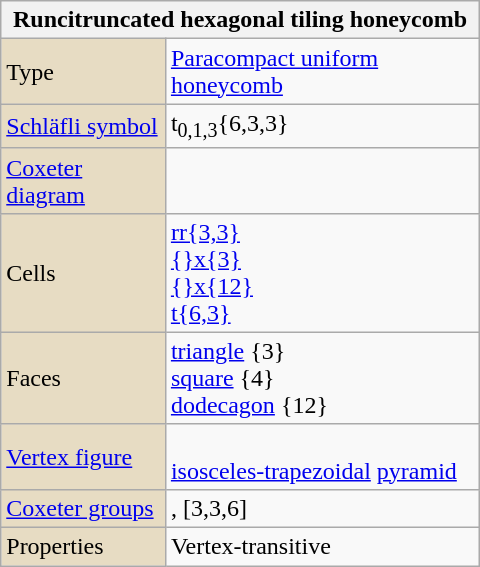<table class="wikitable" align="right" style="margin-left:10px" width="320">
<tr>
<th bgcolor=#e7dcc3 colspan=2>Runcitruncated hexagonal tiling honeycomb</th>
</tr>
<tr>
<td bgcolor=#e7dcc3>Type</td>
<td><a href='#'>Paracompact uniform honeycomb</a></td>
</tr>
<tr>
<td bgcolor=#e7dcc3><a href='#'>Schläfli symbol</a></td>
<td>t<sub>0,1,3</sub>{6,3,3}</td>
</tr>
<tr>
<td bgcolor=#e7dcc3><a href='#'>Coxeter diagram</a></td>
<td></td>
</tr>
<tr>
<td bgcolor=#e7dcc3>Cells</td>
<td><a href='#'>rr{3,3}</a> <br><a href='#'>{}x{3}</a> <br><a href='#'>{}x{12}</a> <br><a href='#'>t{6,3}</a> </td>
</tr>
<tr>
<td bgcolor=#e7dcc3>Faces</td>
<td><a href='#'>triangle</a> {3}<br><a href='#'>square</a> {4}<br><a href='#'>dodecagon</a> {12}</td>
</tr>
<tr>
<td bgcolor=#e7dcc3><a href='#'>Vertex figure</a></td>
<td><br><a href='#'>isosceles-trapezoidal</a> <a href='#'>pyramid</a></td>
</tr>
<tr>
<td bgcolor=#e7dcc3><a href='#'>Coxeter groups</a></td>
<td>, [3,3,6]</td>
</tr>
<tr>
<td bgcolor=#e7dcc3>Properties</td>
<td>Vertex-transitive</td>
</tr>
</table>
